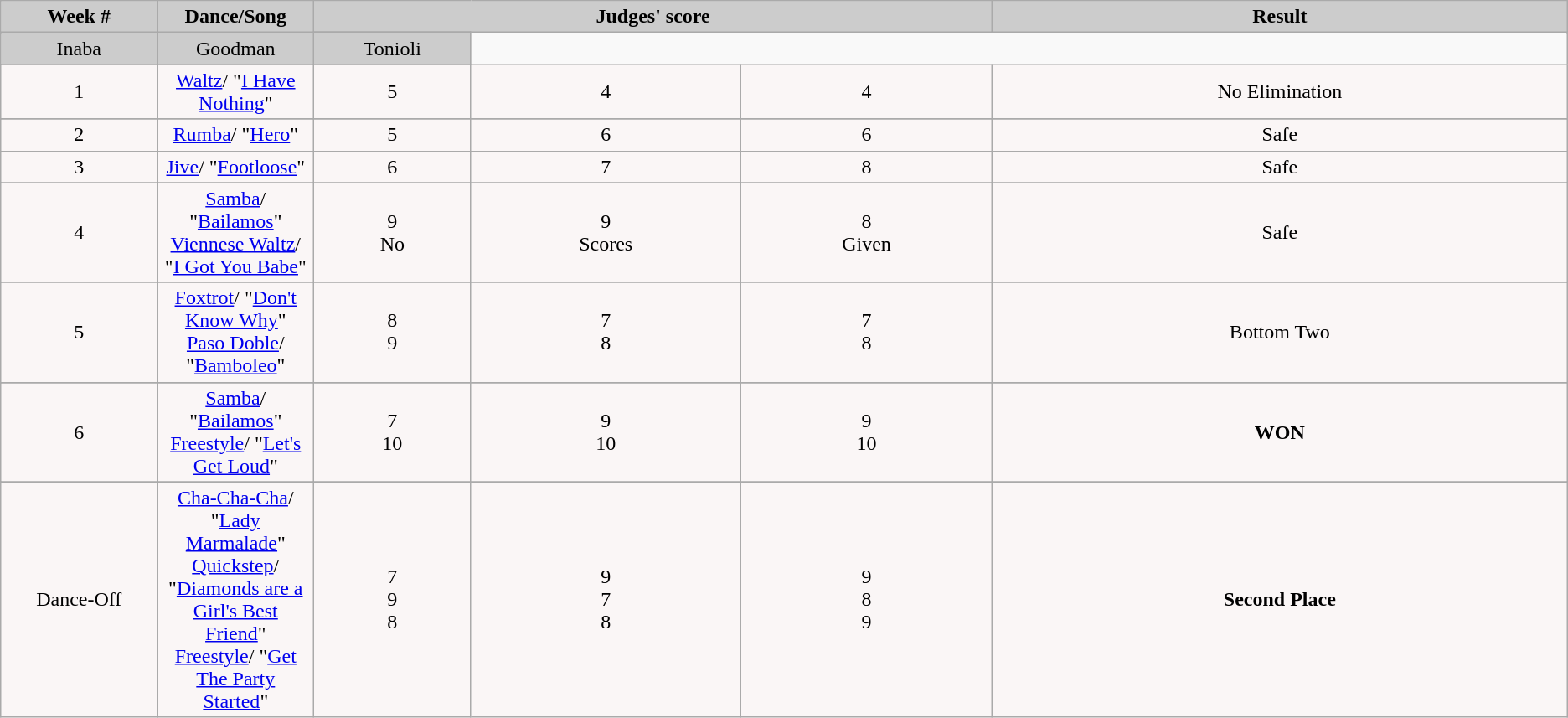<table class="wikitable" align="left">
<tr>
<td rowspan="2" bgcolor="CCCCCC" align="Center"><strong>Week #</strong></td>
<td rowspan="2" bgcolor="CCCCCC" align="Center"><strong>Dance/Song</strong></td>
<td colspan="3" bgcolor="CCCCCC" align="Center"><strong>Judges' score</strong></td>
<td rowspan="2" bgcolor="CCCCCC" align="Center"><strong>Result</strong></td>
</tr>
<tr>
</tr>
<tr>
<td bgcolor="CCCCCC" width="10%" align="center">Inaba</td>
<td bgcolor="CCCCCC" width="10%" align="center">Goodman</td>
<td bgcolor="CCCCCC" width="10%" align="center">Tonioli</td>
</tr>
<tr>
</tr>
<tr>
<td align="center" bgcolor="FAF6F6">1</td>
<td align="center" bgcolor="FAF6F6"><a href='#'>Waltz</a>/ "<a href='#'>I Have Nothing</a>"</td>
<td align="center" bgcolor="FAF6F6">5</td>
<td align="center" bgcolor="FAF6F6">4</td>
<td align="center" bgcolor="FAF6F6">4</td>
<td align="center" bgcolor="FAF6F6">No Elimination</td>
</tr>
<tr>
</tr>
<tr>
<td align="center" bgcolor="FAF6F6">2</td>
<td align="center" bgcolor="FAF6F6"><a href='#'>Rumba</a>/ "<a href='#'>Hero</a>"</td>
<td align="center" bgcolor="FAF6F6">5</td>
<td align="center" bgcolor="FAF6F6">6</td>
<td align="center" bgcolor="FAF6F6">6</td>
<td align="center" bgcolor="FAF6F6">Safe</td>
</tr>
<tr>
</tr>
<tr>
<td align="center" bgcolor="FAF6F6">3</td>
<td align="center" bgcolor="FAF6F6"><a href='#'>Jive</a>/ "<a href='#'>Footloose</a>"</td>
<td align="center" bgcolor="FAF6F6">6</td>
<td align="center" bgcolor="FAF6F6">7</td>
<td align="center" bgcolor="FAF6F6">8</td>
<td align="center" bgcolor="FAF6F6">Safe</td>
</tr>
<tr>
</tr>
<tr>
<td align="center" bgcolor="FAF6F6">4</td>
<td align="center" bgcolor="FAF6F6"><a href='#'>Samba</a>/ "<a href='#'>Bailamos</a>"<br><a href='#'>Viennese Waltz</a>/ "<a href='#'>I Got You Babe</a>"</td>
<td align="center" bgcolor="FAF6F6">9<br>No</td>
<td align="center" bgcolor="FAF6F6">9<br>Scores</td>
<td align="center" bgcolor="FAF6F6">8<br>Given</td>
<td align="center" bgcolor="FAF6F6">Safe</td>
</tr>
<tr>
</tr>
<tr>
<td align="center" bgcolor="FAF6F6">5</td>
<td align="center" bgcolor="FAF6F6"><a href='#'>Foxtrot</a>/ "<a href='#'>Don't Know Why</a>"<br><a href='#'>Paso Doble</a>/ "<a href='#'>Bamboleo</a>"</td>
<td align="center" bgcolor="FAF6F6">8<br>9</td>
<td align="center" bgcolor="FAF6F6">7<br>8</td>
<td align="center" bgcolor="FAF6F6">7<br>8</td>
<td align="center" bgcolor="FAF6F6">Bottom Two</td>
</tr>
<tr>
</tr>
<tr>
<td align="center" bgcolor="FAF6F6">6</td>
<td align="center" bgcolor="FAF6F6"><a href='#'>Samba</a>/ "<a href='#'>Bailamos</a>"<br><a href='#'>Freestyle</a>/ "<a href='#'>Let's Get Loud</a>"</td>
<td align="center" bgcolor="FAF6F6">7<br>10</td>
<td align="center" bgcolor="FAF6F6">9<br>10</td>
<td align="center" bgcolor="FAF6F6">9<br>10</td>
<td align="center" bgcolor="FAF6F6"><strong>WON</strong></td>
</tr>
<tr>
</tr>
<tr>
<td align="center" bgcolor="FAF6F6">Dance-Off</td>
<td align="center" bgcolor="FAF6F6"><a href='#'>Cha-Cha-Cha</a>/ "<a href='#'>Lady Marmalade</a>"<br><a href='#'>Quickstep</a>/ "<a href='#'>Diamonds are a Girl's Best Friend</a>"<br><a href='#'>Freestyle</a>/ "<a href='#'>Get The Party Started</a>"</td>
<td align="center" bgcolor="FAF6F6">7<br>9<br>8</td>
<td align="center" bgcolor="FAF6F6">9<br>7<br>8</td>
<td align="center" bgcolor="FAF6F6">9<br>8<br>9</td>
<td align="center" bgcolor="FAF6F6"><strong>Second Place</strong></td>
</tr>
</table>
